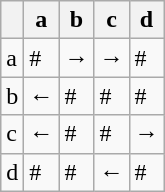<table class="wikitable">
<tr>
<th></th>
<th>a</th>
<th>b</th>
<th>c</th>
<th>d</th>
</tr>
<tr>
<td>a</td>
<td>#</td>
<td>→</td>
<td>→</td>
<td>#</td>
</tr>
<tr>
<td>b</td>
<td>←</td>
<td>#</td>
<td>#</td>
<td>#</td>
</tr>
<tr>
<td>c</td>
<td>←</td>
<td>#</td>
<td>#</td>
<td>→</td>
</tr>
<tr>
<td>d</td>
<td>#</td>
<td>#</td>
<td>←</td>
<td>#</td>
</tr>
</table>
